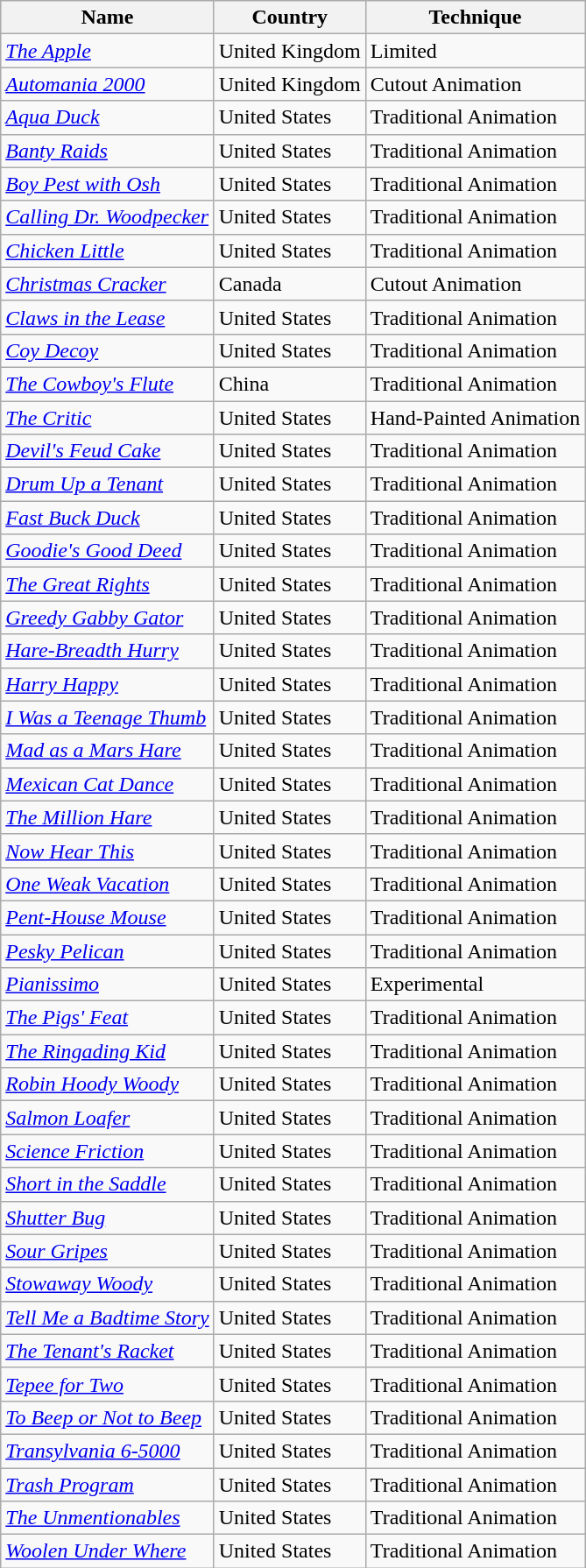<table class="wikitable sortable">
<tr>
<th>Name</th>
<th>Country</th>
<th>Technique</th>
</tr>
<tr>
<td><em><a href='#'>The Apple</a></em></td>
<td>United Kingdom</td>
<td>Limited</td>
</tr>
<tr>
<td><em><a href='#'>Automania 2000</a></em></td>
<td>United Kingdom</td>
<td>Cutout Animation</td>
</tr>
<tr>
<td><em><a href='#'>Aqua Duck</a></em></td>
<td>United States</td>
<td>Traditional Animation</td>
</tr>
<tr>
<td><em><a href='#'>Banty Raids</a></em></td>
<td>United States</td>
<td>Traditional Animation</td>
</tr>
<tr>
<td><em><a href='#'>Boy Pest with Osh</a></em></td>
<td>United States</td>
<td>Traditional Animation</td>
</tr>
<tr>
<td><em><a href='#'>Calling Dr. Woodpecker</a></em></td>
<td>United States</td>
<td>Traditional Animation</td>
</tr>
<tr>
<td><em><a href='#'>Chicken Little</a></em></td>
<td>United States</td>
<td>Traditional Animation</td>
</tr>
<tr>
<td><em><a href='#'>Christmas Cracker</a></em></td>
<td>Canada</td>
<td>Cutout Animation</td>
</tr>
<tr>
<td><em><a href='#'>Claws in the Lease</a></em></td>
<td>United States</td>
<td>Traditional Animation</td>
</tr>
<tr>
<td><em><a href='#'>Coy Decoy</a></em></td>
<td>United States</td>
<td>Traditional Animation</td>
</tr>
<tr>
<td><em><a href='#'>The Cowboy's Flute</a></em></td>
<td>China</td>
<td>Traditional Animation</td>
</tr>
<tr>
<td><em><a href='#'>The Critic</a></em></td>
<td>United States</td>
<td>Hand-Painted Animation</td>
</tr>
<tr>
<td><em><a href='#'>Devil's Feud Cake</a></em></td>
<td>United States</td>
<td>Traditional Animation</td>
</tr>
<tr>
<td><em><a href='#'>Drum Up a Tenant</a></em></td>
<td>United States</td>
<td>Traditional Animation</td>
</tr>
<tr>
<td><em><a href='#'>Fast Buck Duck</a></em></td>
<td>United States</td>
<td>Traditional Animation</td>
</tr>
<tr>
<td><em><a href='#'>Goodie's Good Deed</a></em></td>
<td>United States</td>
<td>Traditional Animation</td>
</tr>
<tr>
<td><em><a href='#'>The Great Rights</a></em></td>
<td>United States</td>
<td>Traditional Animation</td>
</tr>
<tr>
<td><em><a href='#'>Greedy Gabby Gator</a></em></td>
<td>United States</td>
<td>Traditional Animation</td>
</tr>
<tr>
<td><em><a href='#'>Hare-Breadth Hurry</a></em></td>
<td>United States</td>
<td>Traditional Animation</td>
</tr>
<tr>
<td><em><a href='#'>Harry Happy</a></em></td>
<td>United States</td>
<td>Traditional Animation</td>
</tr>
<tr>
<td><em><a href='#'>I Was a Teenage Thumb</a></em></td>
<td>United States</td>
<td>Traditional Animation</td>
</tr>
<tr>
<td><em><a href='#'>Mad as a Mars Hare</a></em></td>
<td>United States</td>
<td>Traditional Animation</td>
</tr>
<tr>
<td><em><a href='#'>Mexican Cat Dance</a></em></td>
<td>United States</td>
<td>Traditional Animation</td>
</tr>
<tr>
<td><em><a href='#'>The Million Hare</a></em></td>
<td>United States</td>
<td>Traditional Animation</td>
</tr>
<tr>
<td><em><a href='#'>Now Hear This</a></em></td>
<td>United States</td>
<td>Traditional Animation</td>
</tr>
<tr>
<td><em><a href='#'>One Weak Vacation</a></em></td>
<td>United States</td>
<td>Traditional Animation</td>
</tr>
<tr>
<td><em><a href='#'>Pent-House Mouse</a></em></td>
<td>United States</td>
<td>Traditional Animation</td>
</tr>
<tr>
<td><em><a href='#'>Pesky Pelican</a></em></td>
<td>United States</td>
<td>Traditional Animation</td>
</tr>
<tr>
<td><em><a href='#'>Pianissimo</a></em></td>
<td>United States</td>
<td>Experimental</td>
</tr>
<tr>
<td><em><a href='#'>The Pigs' Feat</a></em></td>
<td>United States</td>
<td>Traditional Animation</td>
</tr>
<tr>
<td><em><a href='#'>The Ringading Kid</a></em></td>
<td>United States</td>
<td>Traditional Animation</td>
</tr>
<tr>
<td><em><a href='#'>Robin Hoody Woody</a></em></td>
<td>United States</td>
<td>Traditional Animation</td>
</tr>
<tr>
<td><em><a href='#'>Salmon Loafer</a></em></td>
<td>United States</td>
<td>Traditional Animation</td>
</tr>
<tr>
<td><em><a href='#'>Science Friction</a></em></td>
<td>United States</td>
<td>Traditional Animation</td>
</tr>
<tr>
<td><em><a href='#'>Short in the Saddle</a></em></td>
<td>United States</td>
<td>Traditional Animation</td>
</tr>
<tr>
<td><em><a href='#'>Shutter Bug</a></em></td>
<td>United States</td>
<td>Traditional Animation</td>
</tr>
<tr>
<td><em><a href='#'>Sour Gripes</a></em></td>
<td>United States</td>
<td>Traditional Animation</td>
</tr>
<tr>
<td><em><a href='#'>Stowaway Woody</a></em></td>
<td>United States</td>
<td>Traditional Animation</td>
</tr>
<tr>
<td><em><a href='#'>Tell Me a Badtime Story</a></em></td>
<td>United States</td>
<td>Traditional Animation</td>
</tr>
<tr>
<td><em><a href='#'>The Tenant's Racket</a></em></td>
<td>United States</td>
<td>Traditional Animation</td>
</tr>
<tr>
<td><em><a href='#'>Tepee for Two</a></em></td>
<td>United States</td>
<td>Traditional Animation</td>
</tr>
<tr>
<td><em><a href='#'>To Beep or Not to Beep</a></em></td>
<td>United States</td>
<td>Traditional Animation</td>
</tr>
<tr>
<td><em><a href='#'>Transylvania 6-5000</a></em></td>
<td>United States</td>
<td>Traditional Animation</td>
</tr>
<tr>
<td><em><a href='#'>Trash Program</a></em></td>
<td>United States</td>
<td>Traditional Animation</td>
</tr>
<tr>
<td><em><a href='#'>The Unmentionables</a></em></td>
<td>United States</td>
<td>Traditional Animation</td>
</tr>
<tr>
<td><em><a href='#'>Woolen Under Where</a></em></td>
<td>United States</td>
<td>Traditional Animation</td>
</tr>
</table>
